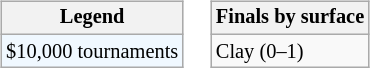<table>
<tr valign=top>
<td><br><table class=wikitable style="font-size:85%">
<tr>
<th>Legend</th>
</tr>
<tr style="background:#f0f8ff;">
<td>$10,000 tournaments</td>
</tr>
</table>
</td>
<td><br><table class=wikitable style="font-size:85%">
<tr>
<th>Finals by surface</th>
</tr>
<tr>
<td>Clay (0–1)</td>
</tr>
</table>
</td>
</tr>
</table>
